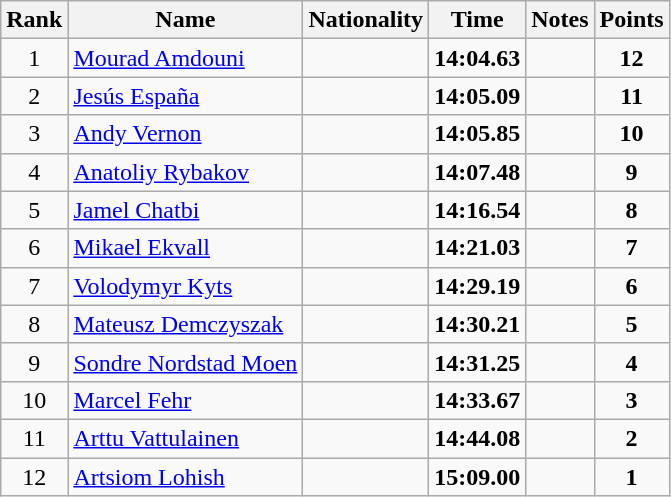<table class="wikitable sortable" style="text-align:center">
<tr>
<th>Rank</th>
<th>Name</th>
<th>Nationality</th>
<th>Time</th>
<th>Notes</th>
<th>Points</th>
</tr>
<tr>
<td>1</td>
<td align=left><a href='#'>Mourad Amdouni</a></td>
<td align=left></td>
<td><strong>14:04.63</strong></td>
<td></td>
<td><strong>12</strong></td>
</tr>
<tr>
<td>2</td>
<td align=left><a href='#'>Jesús España</a></td>
<td align=left></td>
<td><strong>14:05.09</strong></td>
<td></td>
<td><strong>11</strong></td>
</tr>
<tr>
<td>3</td>
<td align=left><a href='#'>Andy Vernon</a></td>
<td align=left></td>
<td><strong>14:05.85</strong></td>
<td></td>
<td><strong>10</strong></td>
</tr>
<tr>
<td>4</td>
<td align=left><a href='#'>Anatoliy Rybakov</a></td>
<td align=left></td>
<td><strong>14:07.48</strong></td>
<td></td>
<td><strong>9</strong></td>
</tr>
<tr>
<td>5</td>
<td align=left><a href='#'>Jamel Chatbi</a></td>
<td align=left></td>
<td><strong>14:16.54</strong></td>
<td></td>
<td><strong>8</strong></td>
</tr>
<tr>
<td>6</td>
<td align=left><a href='#'>Mikael Ekvall</a></td>
<td align=left></td>
<td><strong>14:21.03</strong></td>
<td></td>
<td><strong>7</strong></td>
</tr>
<tr>
<td>7</td>
<td align=left><a href='#'>Volodymyr Kyts</a></td>
<td align=left></td>
<td><strong>14:29.19</strong></td>
<td></td>
<td><strong>6</strong></td>
</tr>
<tr>
<td>8</td>
<td align=left><a href='#'>Mateusz Demczyszak</a></td>
<td align=left></td>
<td><strong>14:30.21</strong></td>
<td></td>
<td><strong>5</strong></td>
</tr>
<tr>
<td>9</td>
<td align=left><a href='#'>Sondre Nordstad Moen</a></td>
<td align=left></td>
<td><strong>14:31.25</strong></td>
<td></td>
<td><strong>4</strong></td>
</tr>
<tr>
<td>10</td>
<td align=left><a href='#'>Marcel Fehr</a></td>
<td align=left></td>
<td><strong>14:33.67</strong></td>
<td></td>
<td><strong>3</strong></td>
</tr>
<tr>
<td>11</td>
<td align=left><a href='#'>Arttu Vattulainen</a></td>
<td align=left></td>
<td><strong>14:44.08</strong></td>
<td></td>
<td><strong>2</strong></td>
</tr>
<tr>
<td>12</td>
<td align=left><a href='#'>Artsiom Lohish</a></td>
<td align=left></td>
<td><strong>15:09.00</strong></td>
<td></td>
<td><strong>1</strong></td>
</tr>
</table>
